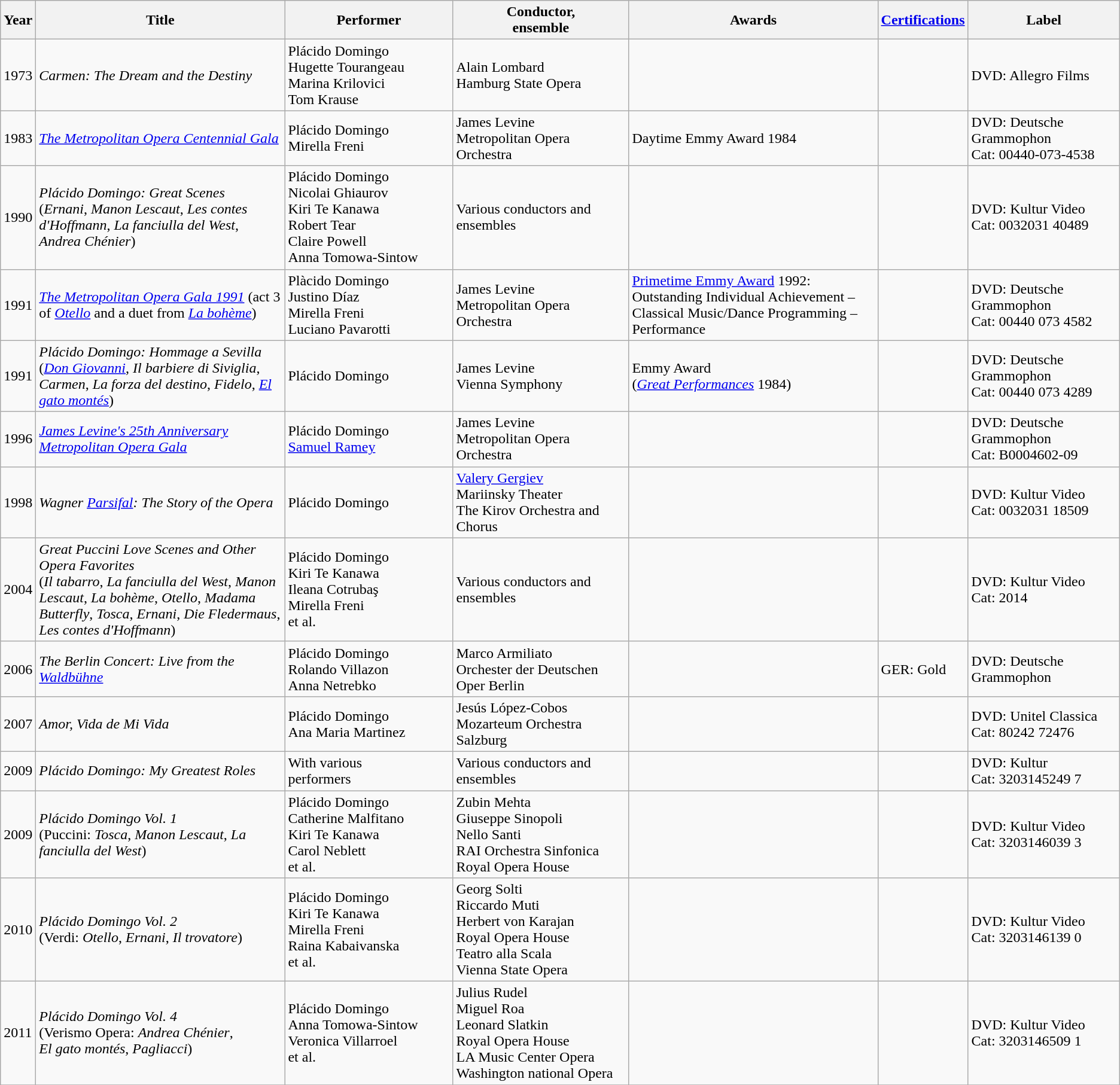<table class="wikitable">
<tr>
<th>Year</th>
<th width="270">Title</th>
<th width="180">Performer</th>
<th>Conductor,<br>ensemble</th>
<th width="270">Awards</th>
<th><a href='#'>Certifications</a></th>
<th>Label</th>
</tr>
<tr>
<td>1973</td>
<td><em>Carmen: The Dream and the Destiny</em></td>
<td>Plácido Domingo<br>Hugette Tourangeau<br>Marina Krilovici<br>Tom Krause</td>
<td>Alain Lombard<br>Hamburg State Opera</td>
<td></td>
<td></td>
<td>DVD: Allegro Films</td>
</tr>
<tr>
<td>1983</td>
<td><em><a href='#'>The Metropolitan Opera Centennial Gala</a></em></td>
<td>Plácido Domingo<br>Mirella Freni</td>
<td>James Levine<br>Metropolitan Opera Orchestra</td>
<td>Daytime Emmy Award 1984</td>
<td></td>
<td>DVD: Deutsche Grammophon<br>Cat: 00440-073-4538</td>
</tr>
<tr>
<td>1990</td>
<td><em>Plácido Domingo: Great Scenes</em><br>(<em>Ernani</em>, <em>Manon Lescaut</em>, <em>Les contes d'Hoffmann</em>, <em>La fanciulla del West</em>, <em>Andrea Chénier</em>)</td>
<td>Plácido Domingo<br>Nicolai Ghiaurov<br>Kiri Te Kanawa<br>Robert Tear<br>Claire Powell<br>Anna Tomowa-Sintow</td>
<td>Various conductors and ensembles</td>
<td></td>
<td></td>
<td>DVD: Kultur Video <br>Cat: 0032031 40489</td>
</tr>
<tr>
<td>1991</td>
<td><em><a href='#'>The Metropolitan Opera Gala 1991</a></em> (act 3 of <em><a href='#'>Otello</a></em> and a duet from <em><a href='#'>La bohème</a></em>)</td>
<td>Plàcido Domingo<br>Justino Díaz<br>Mirella Freni<br>Luciano Pavarotti</td>
<td>James Levine<br>Metropolitan Opera Orchestra</td>
<td><a href='#'>Primetime Emmy Award</a> 1992: Outstanding Individual Achievement – Classical Music/Dance Programming – Performance</td>
<td></td>
<td>DVD: Deutsche Grammophon<br>Cat: 00440 073 4582</td>
</tr>
<tr>
<td>1991</td>
<td><em>Plácido Domingo: Hommage a Sevilla</em><br>(<em><a href='#'>Don Giovanni</a></em>, <em>Il barbiere di Siviglia</em>, <em>Carmen</em>, <em>La forza del destino</em>, <em>Fidelo</em>, <em><a href='#'>El gato montés</a></em>)</td>
<td>Plácido Domingo</td>
<td>James Levine<br>Vienna Symphony</td>
<td>Emmy Award<br>(<em><a href='#'>Great Performances</a></em> 1984)</td>
<td></td>
<td>DVD: Deutsche Grammophon<br>Cat: 00440 073 4289</td>
</tr>
<tr>
<td>1996</td>
<td><em><a href='#'>James Levine's 25th Anniversary Metropolitan Opera Gala</a></em></td>
<td>Plácido Domingo<br><a href='#'>Samuel Ramey</a></td>
<td>James Levine<br>Metropolitan Opera Orchestra</td>
<td></td>
<td></td>
<td>DVD: Deutsche Grammophon<br>Cat: B0004602-09</td>
</tr>
<tr>
<td>1998</td>
<td><em>Wagner <a href='#'>Parsifal</a>: The Story of the Opera</em></td>
<td>Plácido Domingo</td>
<td><a href='#'>Valery Gergiev</a><br>Mariinsky Theater<br>The Kirov Orchestra and Chorus</td>
<td></td>
<td></td>
<td>DVD: Kultur Video<br>Cat: 0032031 18509</td>
</tr>
<tr>
<td>2004</td>
<td><em>Great Puccini Love Scenes and Other Opera Favorites</em><br>(<em>Il tabarro</em>, <em>La fanciulla del West</em>, <em>Manon Lescaut</em>, <em>La bohème</em>, <em>Otello</em>, <em>Madama Butterfly</em>, <em>Tosca</em>, <em>Ernani</em>, <em>Die Fledermaus</em>, <em>Les contes d'Hoffmann</em>)</td>
<td>Plácido Domingo<br>Kiri Te Kanawa<br>Ileana Cotrubaş<br>Mirella Freni<br> et al.</td>
<td>Various conductors and ensembles</td>
<td></td>
<td></td>
<td>DVD: Kultur Video<br>Cat: 2014</td>
</tr>
<tr>
<td>2006</td>
<td><em>The Berlin Concert: Live from the <a href='#'>Waldbühne</a></em></td>
<td>Plácido Domingo<br>Rolando Villazon<br>Anna Netrebko</td>
<td>Marco Armiliato<br>Orchester der Deutschen Oper Berlin</td>
<td></td>
<td>GER: Gold</td>
<td>DVD: Deutsche Grammophon<br></td>
</tr>
<tr>
<td>2007</td>
<td><em>Amor, Vida de Mi Vida</em></td>
<td>Plácido Domingo<br>Ana Maria Martinez</td>
<td>Jesús López-Cobos<br>Mozarteum Orchestra Salzburg</td>
<td></td>
<td></td>
<td>DVD: Unitel Classica<br>Cat: 80242 72476</td>
</tr>
<tr>
<td>2009</td>
<td><em>Plácido Domingo: My Greatest Roles </em></td>
<td>With various<br> performers</td>
<td>Various conductors and ensembles</td>
<td></td>
<td></td>
<td>DVD: Kultur<br>Cat: 3203145249 7</td>
</tr>
<tr>
<td>2009</td>
<td><em>Plácido Domingo Vol. 1 </em><br>(Puccini: <em>Tosca</em>, <em>Manon Lescaut</em>, <em>La fanciulla del West</em>)</td>
<td>Plácido Domingo<br>Catherine Malfitano<br>Kiri Te Kanawa<br>Carol Neblett<br> et al.</td>
<td>Zubin Mehta<br>Giuseppe Sinopoli<br>Nello Santi<br>RAI Orchestra Sinfonica<br>Royal Opera House</td>
<td></td>
<td></td>
<td>DVD: Kultur Video<br>Cat: 3203146039 3</td>
</tr>
<tr>
<td>2010</td>
<td><em>Plácido Domingo Vol. 2 </em><br>(Verdi: <em>Otello</em>, <em>Ernani</em>, <em>Il trovatore</em>)</td>
<td>Plácido Domingo<br>Kiri Te Kanawa<br>Mirella Freni<br>Raina Kabaivanska<br> et al.</td>
<td>Georg Solti<br>Riccardo Muti<br>Herbert von Karajan<br>Royal Opera House<br>Teatro alla Scala<br>Vienna State Opera</td>
<td></td>
<td></td>
<td>DVD: Kultur Video<br>Cat: 3203146139 0</td>
</tr>
<tr>
<td>2011</td>
<td><em>Plácido Domingo Vol. 4 </em><br>(Verismo Opera: <em>Andrea Chénier</em>,<br><em>El gato montés</em>, <em>Pagliacci</em>)</td>
<td>Plácido Domingo<br>Anna Tomowa-Sintow<br>Veronica Villarroel<br> et al.</td>
<td>Julius Rudel<br>Miguel Roa<br>Leonard Slatkin<br>Royal Opera House<br>LA Music Center Opera<br>Washington national Opera</td>
<td></td>
<td></td>
<td>DVD: Kultur Video<br>Cat: 3203146509 1</td>
</tr>
<tr>
</tr>
</table>
